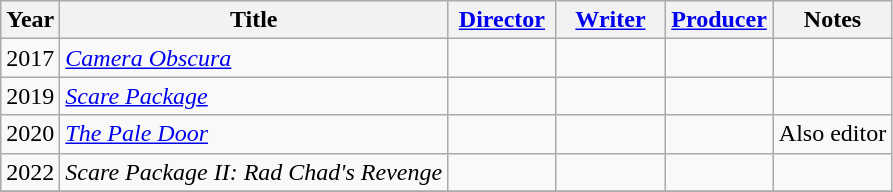<table class="wikitable sortable">
<tr>
<th>Year</th>
<th>Title</th>
<th width="65"><a href='#'>Director</a></th>
<th width="65"><a href='#'>Writer</a></th>
<th width="65"><a href='#'>Producer</a></th>
<th class="unsortable">Notes</th>
</tr>
<tr>
<td>2017</td>
<td><em><a href='#'>Camera Obscura</a></em></td>
<td></td>
<td></td>
<td></td>
<td></td>
</tr>
<tr>
<td>2019</td>
<td><em><a href='#'>Scare Package</a></em></td>
<td></td>
<td></td>
<td></td>
<td></td>
</tr>
<tr>
<td>2020</td>
<td><em><a href='#'>The Pale Door</a></em></td>
<td></td>
<td></td>
<td></td>
<td>Also editor</td>
</tr>
<tr>
<td>2022</td>
<td><em>Scare Package II: Rad Chad's Revenge</em></td>
<td></td>
<td></td>
<td></td>
<td></td>
</tr>
<tr>
</tr>
</table>
